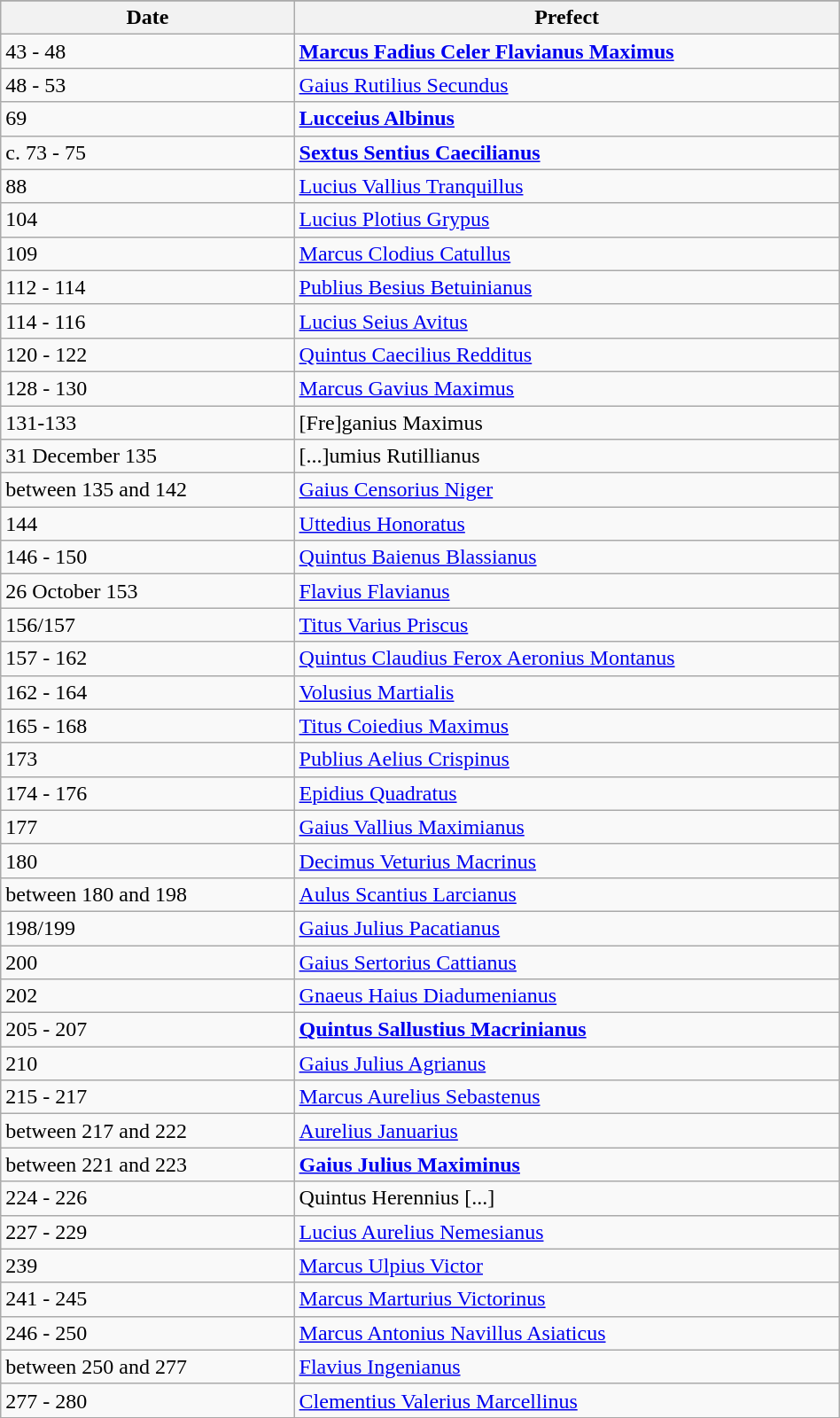<table class="wikitable"  width="50%">
<tr bgcolor="#FFDEAD">
</tr>
<tr>
<th width="35%">Date</th>
<th width="65%">Prefect</th>
</tr>
<tr>
<td>43 - 48</td>
<td><strong><a href='#'>Marcus Fadius Celer Flavianus Maximus</a></strong></td>
</tr>
<tr>
<td>48 - 53</td>
<td><a href='#'>Gaius Rutilius Secundus</a></td>
</tr>
<tr>
<td>69</td>
<td><strong><a href='#'>Lucceius Albinus</a></strong></td>
</tr>
<tr>
<td>c. 73 - 75</td>
<td><strong><a href='#'>Sextus Sentius Caecilianus</a></strong></td>
</tr>
<tr>
<td>88</td>
<td><a href='#'>Lucius Vallius Tranquillus</a></td>
</tr>
<tr>
<td>104</td>
<td><a href='#'>Lucius Plotius Grypus</a></td>
</tr>
<tr>
<td>109</td>
<td><a href='#'>Marcus Clodius Catullus</a></td>
</tr>
<tr>
<td>112 - 114</td>
<td><a href='#'>Publius Besius Betuinianus</a></td>
</tr>
<tr>
<td>114 - 116</td>
<td><a href='#'>Lucius Seius Avitus</a></td>
</tr>
<tr>
<td>120 - 122</td>
<td><a href='#'>Quintus Caecilius Redditus</a></td>
</tr>
<tr>
<td>128 - 130</td>
<td><a href='#'>Marcus Gavius Maximus</a></td>
</tr>
<tr>
<td>131-133</td>
<td>[Fre]ganius Maximus</td>
</tr>
<tr>
<td>31 December 135</td>
<td>[...]umius Rutillianus</td>
</tr>
<tr>
<td>between 135 and 142</td>
<td><a href='#'>Gaius Censorius Niger</a></td>
</tr>
<tr>
<td>144</td>
<td><a href='#'>Uttedius Honoratus</a></td>
</tr>
<tr>
<td>146 - 150</td>
<td><a href='#'>Quintus Baienus Blassianus</a></td>
</tr>
<tr>
<td>26 October 153</td>
<td><a href='#'>Flavius Flavianus</a></td>
</tr>
<tr>
<td>156/157</td>
<td><a href='#'>Titus Varius Priscus</a></td>
</tr>
<tr>
<td>157 - 162</td>
<td><a href='#'>Quintus Claudius Ferox Aeronius Montanus</a></td>
</tr>
<tr>
<td>162 - 164</td>
<td><a href='#'>Volusius Martialis</a></td>
</tr>
<tr>
<td>165 - 168</td>
<td><a href='#'>Titus Coiedius Maximus</a></td>
</tr>
<tr>
<td>173</td>
<td><a href='#'>Publius Aelius Crispinus</a></td>
</tr>
<tr>
<td>174 - 176</td>
<td><a href='#'>Epidius Quadratus</a></td>
</tr>
<tr>
<td>177</td>
<td><a href='#'>Gaius Vallius Maximianus</a></td>
</tr>
<tr>
<td>180</td>
<td><a href='#'>Decimus Veturius Macrinus</a></td>
</tr>
<tr>
<td>between 180 and 198</td>
<td><a href='#'>Aulus Scantius Larcianus</a></td>
</tr>
<tr>
<td>198/199</td>
<td><a href='#'>Gaius Julius Pacatianus</a></td>
</tr>
<tr>
<td>200</td>
<td><a href='#'>Gaius Sertorius Cattianus</a></td>
</tr>
<tr>
<td>202</td>
<td><a href='#'>Gnaeus Haius Diadumenianus</a></td>
</tr>
<tr>
<td>205 - 207</td>
<td><strong><a href='#'>Quintus Sallustius Macrinianus</a></strong></td>
</tr>
<tr>
<td>210</td>
<td><a href='#'>Gaius Julius Agrianus</a></td>
</tr>
<tr>
<td>215 - 217</td>
<td><a href='#'>Marcus Aurelius Sebastenus</a></td>
</tr>
<tr>
<td>between 217 and 222</td>
<td><a href='#'>Aurelius Januarius</a></td>
</tr>
<tr>
<td>between 221 and 223</td>
<td><strong><a href='#'>Gaius Julius Maximinus</a></strong></td>
</tr>
<tr>
<td>224 - 226</td>
<td>Quintus Herennius [...]</td>
</tr>
<tr>
<td>227 - 229</td>
<td><a href='#'>Lucius Aurelius Nemesianus</a></td>
</tr>
<tr>
<td>239</td>
<td><a href='#'>Marcus Ulpius Victor</a></td>
</tr>
<tr>
<td>241 - 245</td>
<td><a href='#'>Marcus Marturius Victorinus</a></td>
</tr>
<tr>
<td>246 - 250</td>
<td><a href='#'>Marcus Antonius Navillus Asiaticus</a></td>
</tr>
<tr>
<td>between 250 and 277</td>
<td><a href='#'>Flavius Ingenianus</a></td>
</tr>
<tr>
<td>277 - 280</td>
<td><a href='#'>Clementius Valerius Marcellinus</a></td>
</tr>
</table>
